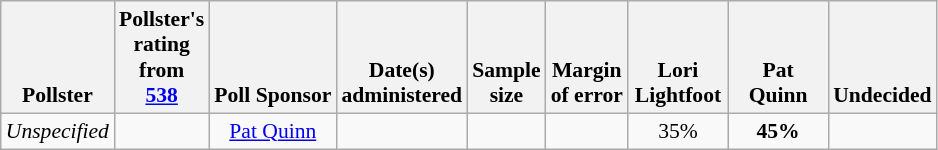<table class="wikitable" style="font-size:90%;text-align:center;">
<tr valign=bottom>
<th>Pollster</th>
<th>Pollster's<br>rating<br>from<br><a href='#'>538</a></th>
<th>Poll Sponsor</th>
<th>Date(s)<br>administered</th>
<th>Sample<br>size</th>
<th>Margin<br>of error</th>
<th style="width:60px;">Lori<br>Lightfoot</th>
<th style="width:60px;">Pat<br>Quinn</th>
<th>Undecided</th>
</tr>
<tr>
<td><em>Unspecified</em></td>
<td></td>
<td><a href='#'>Pat Quinn</a></td>
<td></td>
<td></td>
<td></td>
<td>35%</td>
<td><strong>45%</strong></td>
<td></td>
</tr>
</table>
